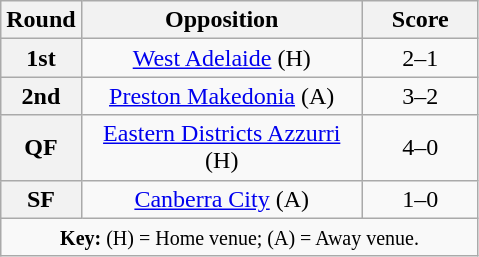<table class="wikitable plainrowheaders" style="text-align:center">
<tr>
<th scope="col" style="width:25px">Round</th>
<th scope="col" style="width:180px">Opposition</th>
<th scope="col" style="width:70px">Score</th>
</tr>
<tr>
<th scope=row style="text-align:center">1st</th>
<td><a href='#'>West Adelaide</a> (H)</td>
<td>2–1</td>
</tr>
<tr>
<th scope=row style="text-align:center">2nd</th>
<td><a href='#'>Preston Makedonia</a> (A)</td>
<td>3–2</td>
</tr>
<tr>
<th scope=row style="text-align:center">QF</th>
<td><a href='#'>Eastern Districts Azzurri</a> (H)</td>
<td>4–0</td>
</tr>
<tr>
<th scope=row style="text-align:center">SF</th>
<td><a href='#'>Canberra City</a> (A)</td>
<td>1–0</td>
</tr>
<tr>
<td colspan="3"><small><strong>Key:</strong> (H) = Home venue; (A) = Away venue.</small></td>
</tr>
</table>
